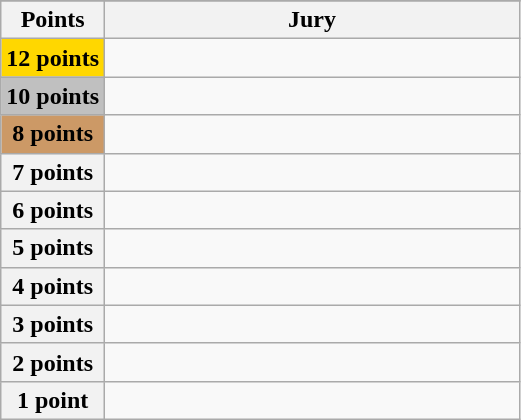<table class="wikitable">
<tr>
</tr>
<tr>
<th scope="col" width="20%">Points</th>
<th scope="col" width="80%">Jury</th>
</tr>
<tr>
<th scope="row" style="background:gold">12 points</th>
<td></td>
</tr>
<tr>
<th scope="row" style="background:silver">10 points</th>
<td></td>
</tr>
<tr>
<th scope="row" style="background:#CC9966">8 points</th>
<td></td>
</tr>
<tr>
<th scope="row">7 points</th>
<td></td>
</tr>
<tr>
<th scope="row">6 points</th>
<td></td>
</tr>
<tr>
<th scope="row">5 points</th>
<td></td>
</tr>
<tr>
<th scope="row">4 points</th>
<td></td>
</tr>
<tr>
<th scope="row">3 points</th>
<td></td>
</tr>
<tr>
<th scope="row">2 points</th>
<td></td>
</tr>
<tr>
<th scope="row">1 point</th>
<td></td>
</tr>
</table>
